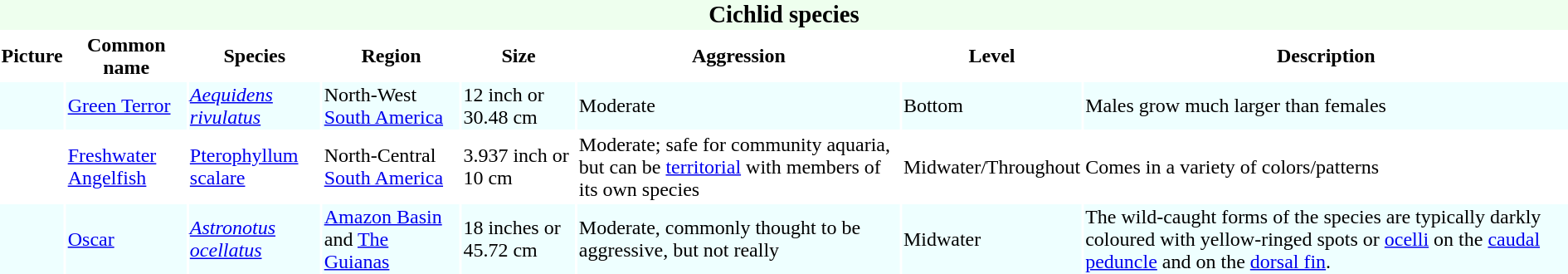<table border="0">
<tr>
<th colspan="8" style="background-color:#efe;font-size:120%;">Cichlid species</th>
</tr>
<tr>
<th>Picture</th>
<th>Common name</th>
<th>Species</th>
<th>Region</th>
<th>Size</th>
<th>Aggression</th>
<th>Level</th>
<th>Description</th>
</tr>
<tr style="background-color:#eff">
<td></td>
<td><a href='#'>Green Terror</a></td>
<td><em><a href='#'>Aequidens rivulatus</a></em></td>
<td>North-West <a href='#'>South America</a></td>
<td>12 inch or 30.48 cm</td>
<td>Moderate</td>
<td>Bottom</td>
<td>Males grow much larger than females</td>
</tr>
<tr>
<td></td>
<td><a href='#'>Freshwater Angelfish</a></td>
<td><a href='#'>Pterophyllum scalare</a></td>
<td>North-Central <a href='#'>South America</a></td>
<td>3.937 inch or 10 cm</td>
<td>Moderate; safe for community aquaria, but can be <a href='#'>territorial</a> with members of its own species</td>
<td>Midwater/Throughout</td>
<td>Comes in a variety of colors/patterns</td>
</tr>
<tr style="background-color:#eff">
<td></td>
<td><a href='#'>Oscar</a></td>
<td><em><a href='#'>Astronotus ocellatus</a></em></td>
<td><a href='#'>Amazon Basin</a> and <a href='#'>The Guianas</a></td>
<td>18 inches or 45.72 cm</td>
<td>Moderate, commonly thought to be aggressive, but not really</td>
<td>Midwater</td>
<td>The wild-caught forms of the species are typically darkly coloured with yellow-ringed spots or <a href='#'>ocelli</a> on the <a href='#'>caudal peduncle</a> and on the <a href='#'>dorsal fin</a>.</td>
</tr>
<tr>
</tr>
</table>
